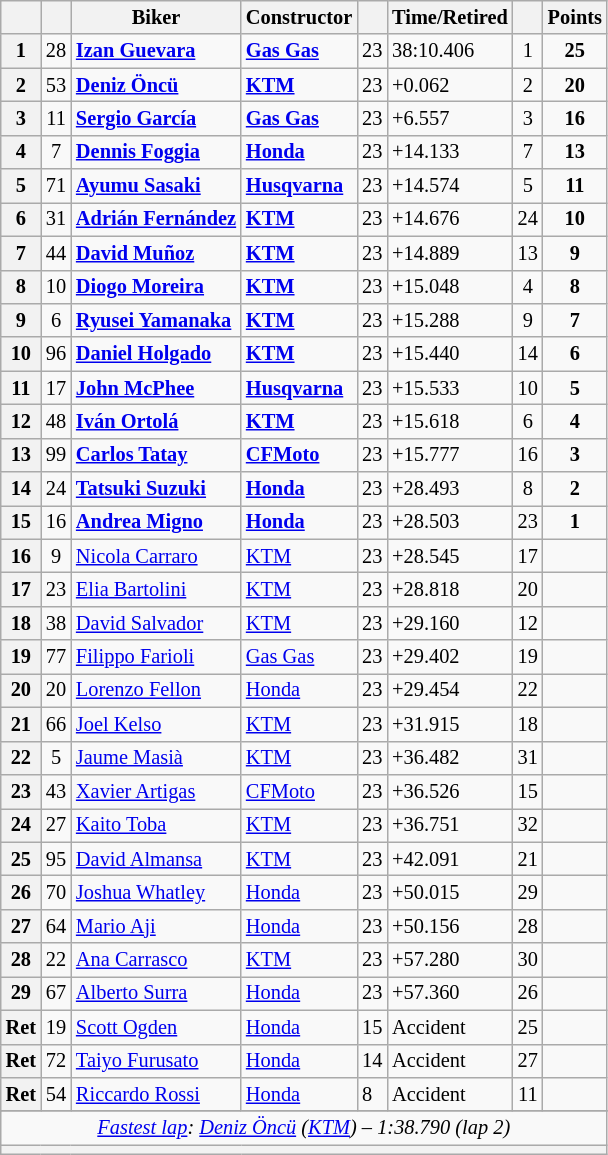<table class="wikitable sortable" style="font-size: 85%;">
<tr>
<th scope="col"></th>
<th scope="col"></th>
<th scope="col">Biker</th>
<th scope="col">Constructor</th>
<th scope="col" class="unsortable"></th>
<th scope="col" class="unsortable">Time/Retired</th>
<th scope="col"></th>
<th scope="col">Points</th>
</tr>
<tr>
<th scope="row">1</th>
<td align="center">28</td>
<td> <strong><a href='#'>Izan Guevara</a></strong></td>
<td><strong><a href='#'>Gas Gas</a></strong></td>
<td>23</td>
<td>38:10.406</td>
<td align="center">1</td>
<td align="center"><strong>25</strong></td>
</tr>
<tr>
<th scope="row">2</th>
<td align="center">53</td>
<td> <strong><a href='#'>Deniz Öncü</a></strong></td>
<td><strong><a href='#'>KTM</a></strong></td>
<td>23</td>
<td>+0.062</td>
<td align="center">2</td>
<td align="center"><strong>20</strong></td>
</tr>
<tr>
<th scope="row">3</th>
<td align="center">11</td>
<td> <strong><a href='#'>Sergio García</a></strong></td>
<td><strong><a href='#'>Gas Gas</a></strong></td>
<td>23</td>
<td>+6.557</td>
<td align="center">3</td>
<td align="center"><strong>16</strong></td>
</tr>
<tr>
<th scope="row">4</th>
<td align="center">7</td>
<td> <strong><a href='#'>Dennis Foggia</a></strong></td>
<td><strong><a href='#'>Honda</a></strong></td>
<td>23</td>
<td>+14.133</td>
<td align="center">7</td>
<td align="center"><strong>13</strong></td>
</tr>
<tr>
<th scope="row">5</th>
<td align="center">71</td>
<td> <strong><a href='#'>Ayumu Sasaki</a></strong></td>
<td><strong><a href='#'>Husqvarna</a></strong></td>
<td>23</td>
<td>+14.574</td>
<td align="center">5</td>
<td align="center"><strong>11</strong></td>
</tr>
<tr>
<th scope="row">6</th>
<td align="center">31</td>
<td> <strong><a href='#'>Adrián Fernández</a></strong></td>
<td><strong><a href='#'>KTM</a></strong></td>
<td>23</td>
<td>+14.676</td>
<td align="center">24</td>
<td align="center"><strong>10</strong></td>
</tr>
<tr>
<th scope="row">7</th>
<td align="center">44</td>
<td> <strong><a href='#'>David Muñoz</a></strong></td>
<td><strong><a href='#'>KTM</a></strong></td>
<td>23</td>
<td>+14.889</td>
<td align="center">13</td>
<td align="center"><strong>9</strong></td>
</tr>
<tr>
<th scope="row">8</th>
<td align="center">10</td>
<td> <strong><a href='#'>Diogo Moreira</a></strong></td>
<td><strong><a href='#'>KTM</a></strong></td>
<td>23</td>
<td>+15.048</td>
<td align="center">4</td>
<td align="center"><strong>8</strong></td>
</tr>
<tr>
<th scope="row">9</th>
<td align="center">6</td>
<td> <strong><a href='#'>Ryusei Yamanaka</a></strong></td>
<td><strong><a href='#'>KTM</a></strong></td>
<td>23</td>
<td>+15.288</td>
<td align="center">9</td>
<td align="center"><strong>7</strong></td>
</tr>
<tr>
<th scope="row">10</th>
<td align="center">96</td>
<td> <strong><a href='#'>Daniel Holgado</a></strong></td>
<td><strong><a href='#'>KTM</a></strong></td>
<td>23</td>
<td>+15.440</td>
<td align="center">14</td>
<td align="center"><strong>6</strong></td>
</tr>
<tr>
<th scope="row">11</th>
<td align="center">17</td>
<td> <strong><a href='#'>John McPhee</a></strong></td>
<td><strong><a href='#'>Husqvarna</a></strong></td>
<td>23</td>
<td>+15.533</td>
<td align="center">10</td>
<td align="center"><strong>5</strong></td>
</tr>
<tr>
<th scope="row">12</th>
<td align="center">48</td>
<td> <strong><a href='#'>Iván Ortolá</a></strong></td>
<td><strong><a href='#'>KTM</a></strong></td>
<td>23</td>
<td>+15.618</td>
<td align="center">6</td>
<td align="center"><strong>4</strong></td>
</tr>
<tr>
<th scope="row">13</th>
<td align="center">99</td>
<td> <strong><a href='#'>Carlos Tatay</a></strong></td>
<td><strong><a href='#'>CFMoto</a></strong></td>
<td>23</td>
<td>+15.777</td>
<td align="center">16</td>
<td align="center"><strong>3</strong></td>
</tr>
<tr>
<th scope="row">14</th>
<td align="center">24</td>
<td> <strong><a href='#'>Tatsuki Suzuki</a></strong></td>
<td><strong><a href='#'>Honda</a></strong></td>
<td>23</td>
<td>+28.493</td>
<td align="center">8</td>
<td align="center"><strong>2</strong></td>
</tr>
<tr>
<th scope="row">15</th>
<td align="center">16</td>
<td> <strong><a href='#'>Andrea Migno</a></strong></td>
<td><strong><a href='#'>Honda</a></strong></td>
<td>23</td>
<td>+28.503</td>
<td align="center">23</td>
<td align="center"><strong>1</strong></td>
</tr>
<tr>
<th scope="row">16</th>
<td align="center">9</td>
<td> <a href='#'>Nicola Carraro</a></td>
<td><a href='#'>KTM</a></td>
<td>23</td>
<td>+28.545</td>
<td align="center">17</td>
<td></td>
</tr>
<tr>
<th scope="row">17</th>
<td align="center">23</td>
<td> <a href='#'>Elia Bartolini</a></td>
<td><a href='#'>KTM</a></td>
<td>23</td>
<td>+28.818</td>
<td align="center">20</td>
<td></td>
</tr>
<tr>
<th scope="row">18</th>
<td align="center">38</td>
<td> <a href='#'>David Salvador</a></td>
<td><a href='#'>KTM</a></td>
<td>23</td>
<td>+29.160</td>
<td align="center">12</td>
<td></td>
</tr>
<tr>
<th scope="row">19</th>
<td align="center">77</td>
<td> <a href='#'>Filippo Farioli</a></td>
<td><a href='#'>Gas Gas</a></td>
<td>23</td>
<td>+29.402</td>
<td align="center">19</td>
<td></td>
</tr>
<tr>
<th scope="row">20</th>
<td align="center">20</td>
<td> <a href='#'>Lorenzo Fellon</a></td>
<td><a href='#'>Honda</a></td>
<td>23</td>
<td>+29.454</td>
<td align="center">22</td>
<td></td>
</tr>
<tr>
<th scope="row">21</th>
<td align="center">66</td>
<td> <a href='#'>Joel Kelso</a></td>
<td><a href='#'>KTM</a></td>
<td>23</td>
<td>+31.915</td>
<td align="center">18</td>
<td></td>
</tr>
<tr>
<th scope="row">22</th>
<td align="center">5</td>
<td> <a href='#'>Jaume Masià</a></td>
<td><a href='#'>KTM</a></td>
<td>23</td>
<td>+36.482</td>
<td align="center">31</td>
<td></td>
</tr>
<tr>
<th scope="row">23</th>
<td align="center">43</td>
<td> <a href='#'>Xavier Artigas</a></td>
<td><a href='#'>CFMoto</a></td>
<td>23</td>
<td>+36.526</td>
<td align="center">15</td>
<td></td>
</tr>
<tr>
<th scope="row">24</th>
<td align="center">27</td>
<td> <a href='#'>Kaito Toba</a></td>
<td><a href='#'>KTM</a></td>
<td>23</td>
<td>+36.751</td>
<td align="center">32</td>
<td></td>
</tr>
<tr>
<th scope="row">25</th>
<td align="center">95</td>
<td> <a href='#'>David Almansa</a></td>
<td><a href='#'>KTM</a></td>
<td>23</td>
<td>+42.091</td>
<td align="center">21</td>
<td></td>
</tr>
<tr>
<th scope="row">26</th>
<td align="center">70</td>
<td> <a href='#'>Joshua Whatley</a></td>
<td><a href='#'>Honda</a></td>
<td>23</td>
<td>+50.015</td>
<td align="center">29</td>
<td></td>
</tr>
<tr>
<th scope="row">27</th>
<td align="center">64</td>
<td> <a href='#'>Mario Aji</a></td>
<td><a href='#'>Honda</a></td>
<td>23</td>
<td>+50.156</td>
<td align="center">28</td>
<td></td>
</tr>
<tr>
<th scope="row">28</th>
<td align="center">22</td>
<td> <a href='#'>Ana Carrasco</a></td>
<td><a href='#'>KTM</a></td>
<td>23</td>
<td>+57.280</td>
<td align="center">30</td>
<td></td>
</tr>
<tr>
<th scope="row">29</th>
<td align="center">67</td>
<td> <a href='#'>Alberto Surra</a></td>
<td><a href='#'>Honda</a></td>
<td>23</td>
<td>+57.360</td>
<td align="center">26</td>
<td></td>
</tr>
<tr>
<th scope="row">Ret</th>
<td align="center">19</td>
<td> <a href='#'>Scott Ogden</a></td>
<td><a href='#'>Honda</a></td>
<td>15</td>
<td>Accident</td>
<td align="center">25</td>
<td></td>
</tr>
<tr>
<th scope="row">Ret</th>
<td align="center">72</td>
<td> <a href='#'>Taiyo Furusato</a></td>
<td><a href='#'>Honda</a></td>
<td>14</td>
<td>Accident</td>
<td align="center">27</td>
<td></td>
</tr>
<tr>
<th scope="row">Ret</th>
<td align="center">54</td>
<td> <a href='#'>Riccardo Rossi</a></td>
<td><a href='#'>Honda</a></td>
<td>8</td>
<td>Accident</td>
<td align="center">11</td>
<td></td>
</tr>
<tr>
</tr>
<tr class="sortbottom">
<td colspan="8" style="text-align:center"><em><a href='#'>Fastest lap</a>:  <a href='#'>Deniz Öncü</a> (<a href='#'>KTM</a>) – 1:38.790 (lap 2)</em></td>
</tr>
<tr>
<th colspan=8></th>
</tr>
</table>
